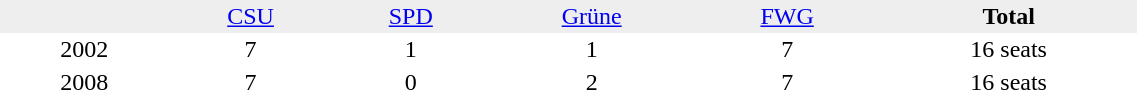<table border="0" cellpadding="2" cellspacing="0" width="60%">
<tr bgcolor="#eeeeee" align="center">
<td></td>
<td><a href='#'>CSU</a></td>
<td><a href='#'>SPD</a></td>
<td><a href='#'>Grüne</a></td>
<td><a href='#'>FWG</a></td>
<td><strong>Total</strong></td>
</tr>
<tr align="center">
<td>2002</td>
<td>7</td>
<td>1</td>
<td>1</td>
<td>7</td>
<td>16 seats</td>
</tr>
<tr align="center">
<td>2008</td>
<td>7</td>
<td>0</td>
<td>2</td>
<td>7</td>
<td>16 seats</td>
</tr>
</table>
